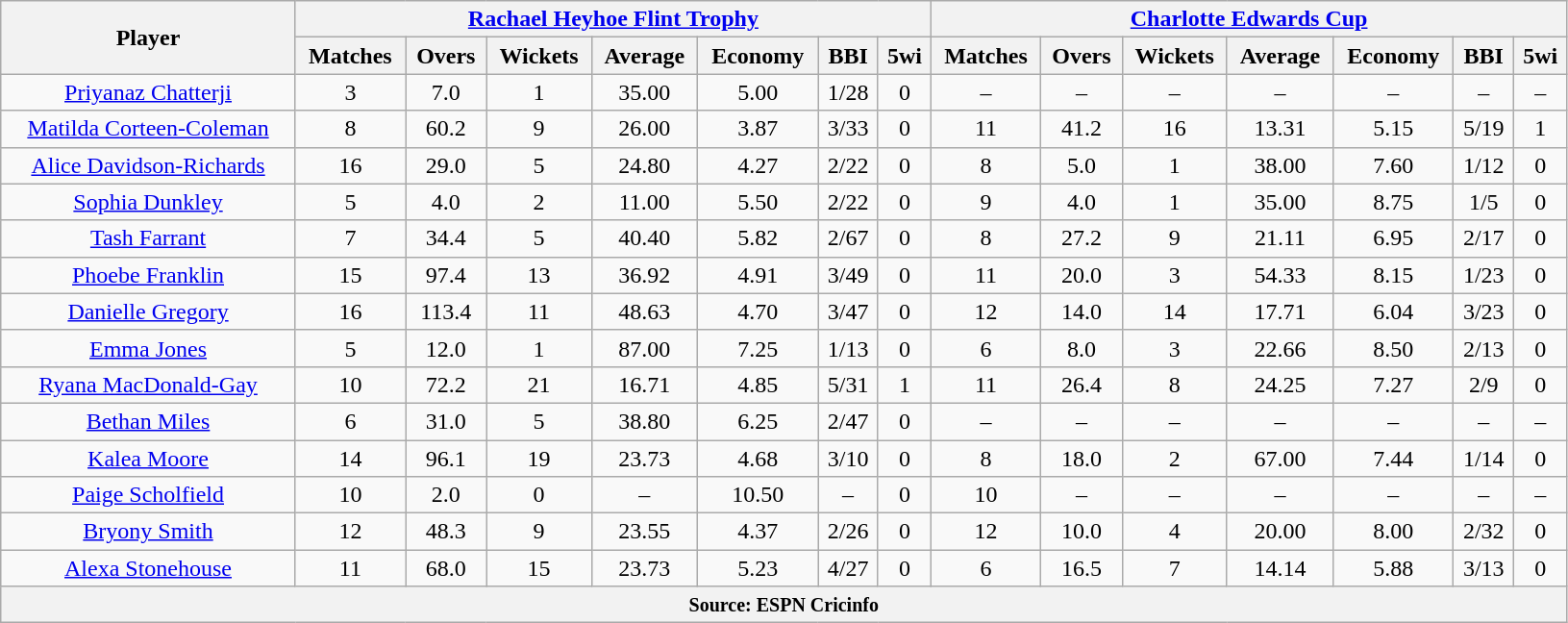<table class="wikitable" style="text-align:center; width:86%;">
<tr>
<th rowspan=2>Player</th>
<th colspan=7><a href='#'>Rachael Heyhoe Flint Trophy</a></th>
<th colspan=7><a href='#'>Charlotte Edwards Cup</a></th>
</tr>
<tr>
<th>Matches</th>
<th>Overs</th>
<th>Wickets</th>
<th>Average</th>
<th>Economy</th>
<th>BBI</th>
<th>5wi</th>
<th>Matches</th>
<th>Overs</th>
<th>Wickets</th>
<th>Average</th>
<th>Economy</th>
<th>BBI</th>
<th>5wi</th>
</tr>
<tr>
<td><a href='#'>Priyanaz Chatterji</a></td>
<td>3</td>
<td>7.0</td>
<td>1</td>
<td>35.00</td>
<td>5.00</td>
<td>1/28</td>
<td>0</td>
<td>–</td>
<td>–</td>
<td>–</td>
<td>–</td>
<td>–</td>
<td>–</td>
<td>–</td>
</tr>
<tr>
<td><a href='#'>Matilda Corteen-Coleman</a></td>
<td>8</td>
<td>60.2</td>
<td>9</td>
<td>26.00</td>
<td>3.87</td>
<td>3/33</td>
<td>0</td>
<td>11</td>
<td>41.2</td>
<td>16</td>
<td>13.31</td>
<td>5.15</td>
<td>5/19</td>
<td>1</td>
</tr>
<tr>
<td><a href='#'>Alice Davidson-Richards</a></td>
<td>16</td>
<td>29.0</td>
<td>5</td>
<td>24.80</td>
<td>4.27</td>
<td>2/22</td>
<td>0</td>
<td>8</td>
<td>5.0</td>
<td>1</td>
<td>38.00</td>
<td>7.60</td>
<td>1/12</td>
<td>0</td>
</tr>
<tr>
<td><a href='#'>Sophia Dunkley</a></td>
<td>5</td>
<td>4.0</td>
<td>2</td>
<td>11.00</td>
<td>5.50</td>
<td>2/22</td>
<td>0</td>
<td>9</td>
<td>4.0</td>
<td>1</td>
<td>35.00</td>
<td>8.75</td>
<td>1/5</td>
<td>0</td>
</tr>
<tr>
<td><a href='#'>Tash Farrant</a></td>
<td>7</td>
<td>34.4</td>
<td>5</td>
<td>40.40</td>
<td>5.82</td>
<td>2/67</td>
<td>0</td>
<td>8</td>
<td>27.2</td>
<td>9</td>
<td>21.11</td>
<td>6.95</td>
<td>2/17</td>
<td>0</td>
</tr>
<tr>
<td><a href='#'>Phoebe Franklin</a></td>
<td>15</td>
<td>97.4</td>
<td>13</td>
<td>36.92</td>
<td>4.91</td>
<td>3/49</td>
<td>0</td>
<td>11</td>
<td>20.0</td>
<td>3</td>
<td>54.33</td>
<td>8.15</td>
<td>1/23</td>
<td>0</td>
</tr>
<tr>
<td><a href='#'>Danielle Gregory</a></td>
<td>16</td>
<td>113.4</td>
<td>11</td>
<td>48.63</td>
<td>4.70</td>
<td>3/47</td>
<td>0</td>
<td>12</td>
<td>14.0</td>
<td>14</td>
<td>17.71</td>
<td>6.04</td>
<td>3/23</td>
<td>0</td>
</tr>
<tr>
<td><a href='#'>Emma Jones</a></td>
<td>5</td>
<td>12.0</td>
<td>1</td>
<td>87.00</td>
<td>7.25</td>
<td>1/13</td>
<td>0</td>
<td>6</td>
<td>8.0</td>
<td>3</td>
<td>22.66</td>
<td>8.50</td>
<td>2/13</td>
<td>0</td>
</tr>
<tr>
<td><a href='#'>Ryana MacDonald-Gay</a></td>
<td>10</td>
<td>72.2</td>
<td>21</td>
<td>16.71</td>
<td>4.85</td>
<td>5/31</td>
<td>1</td>
<td>11</td>
<td>26.4</td>
<td>8</td>
<td>24.25</td>
<td>7.27</td>
<td>2/9</td>
<td>0</td>
</tr>
<tr>
<td><a href='#'>Bethan Miles</a></td>
<td>6</td>
<td>31.0</td>
<td>5</td>
<td>38.80</td>
<td>6.25</td>
<td>2/47</td>
<td>0</td>
<td>–</td>
<td>–</td>
<td>–</td>
<td>–</td>
<td>–</td>
<td>–</td>
<td>–</td>
</tr>
<tr>
<td><a href='#'>Kalea Moore</a></td>
<td>14</td>
<td>96.1</td>
<td>19</td>
<td>23.73</td>
<td>4.68</td>
<td>3/10</td>
<td>0</td>
<td>8</td>
<td>18.0</td>
<td>2</td>
<td>67.00</td>
<td>7.44</td>
<td>1/14</td>
<td>0</td>
</tr>
<tr>
<td><a href='#'>Paige Scholfield</a></td>
<td>10</td>
<td>2.0</td>
<td>0</td>
<td>–</td>
<td>10.50</td>
<td>–</td>
<td>0</td>
<td>10</td>
<td>–</td>
<td>–</td>
<td>–</td>
<td>–</td>
<td>–</td>
<td>–</td>
</tr>
<tr>
<td><a href='#'>Bryony Smith</a></td>
<td>12</td>
<td>48.3</td>
<td>9</td>
<td>23.55</td>
<td>4.37</td>
<td>2/26</td>
<td>0</td>
<td>12</td>
<td>10.0</td>
<td>4</td>
<td>20.00</td>
<td>8.00</td>
<td>2/32</td>
<td>0</td>
</tr>
<tr>
<td><a href='#'>Alexa Stonehouse</a></td>
<td>11</td>
<td>68.0</td>
<td>15</td>
<td>23.73</td>
<td>5.23</td>
<td>4/27</td>
<td>0</td>
<td>6</td>
<td>16.5</td>
<td>7</td>
<td>14.14</td>
<td>5.88</td>
<td>3/13</td>
<td>0</td>
</tr>
<tr>
<th colspan="15"><small>Source: ESPN Cricinfo</small></th>
</tr>
</table>
